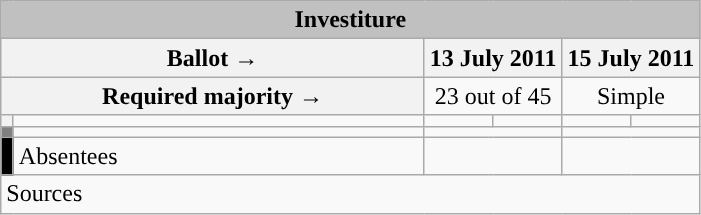<table class="wikitable" style="text-align:center;">
<tr bgcolor="#E9E9E9">
<td colspan="6" align="center" bgcolor="#C0C0C0"><strong>Investiture</strong></td>
</tr>
<tr>
<th colspan="2" width="275px">Ballot →</th>
<th colspan="2">13 July 2011</th>
<th colspan="2">15 July 2011</th>
</tr>
<tr>
<th colspan="2">Required majority →</th>
<td colspan="2">23 out of 45</td>
<td colspan="2">Simple</td>
</tr>
<tr>
<th width="1px" style="background:"></th>
<td align="left"></td>
<td></td>
<td></td>
<td></td>
<td></td>
</tr>
<tr>
<th style="color:inherit;background:gray;"></th>
<td align="left"></td>
<td colspan="2"></td>
<td colspan="2"></td>
</tr>
<tr>
<th style="color:inherit;background:black;"></th>
<td align="left"><span>Absentees</span></td>
<td colspan="2"></td>
<td colspan="2"></td>
</tr>
<tr>
<td align="left" colspan="6">Sources</td>
</tr>
</table>
